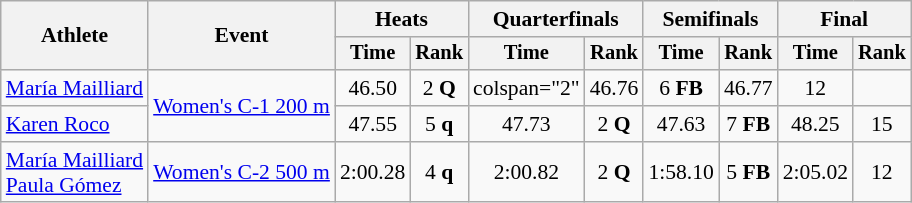<table class=wikitable style="font-size:90%">
<tr>
<th rowspan="2">Athlete</th>
<th rowspan="2">Event</th>
<th colspan=2>Heats</th>
<th colspan=2>Quarterfinals</th>
<th colspan=2>Semifinals</th>
<th colspan=2>Final</th>
</tr>
<tr style="font-size:95%">
<th>Time</th>
<th>Rank</th>
<th>Time</th>
<th>Rank</th>
<th>Time</th>
<th>Rank</th>
<th>Time</th>
<th>Rank</th>
</tr>
<tr align=center>
<td align=left><a href='#'>María Mailliard</a></td>
<td rowspan=2 align=left><a href='#'>Women's C-1 200 m</a></td>
<td>46.50</td>
<td>2 <strong>Q</strong></td>
<td>colspan="2" </td>
<td>46.76</td>
<td>6 <strong>FB</strong></td>
<td>46.77</td>
<td>12</td>
</tr>
<tr align=center>
<td align=left><a href='#'>Karen Roco</a></td>
<td>47.55</td>
<td>5 <strong>q</strong></td>
<td>47.73</td>
<td>2 <strong>Q</strong></td>
<td>47.63</td>
<td>7 <strong>FB</strong></td>
<td>48.25</td>
<td>15</td>
</tr>
<tr align=center>
<td align=left><a href='#'>María Mailliard</a><br><a href='#'>Paula Gómez</a></td>
<td align=left><a href='#'>Women's C-2 500 m</a></td>
<td>2:00.28</td>
<td>4 <strong>q</strong></td>
<td>2:00.82</td>
<td>2 <strong>Q</strong></td>
<td>1:58.10</td>
<td>5 <strong>FB</strong></td>
<td>2:05.02</td>
<td>12</td>
</tr>
</table>
